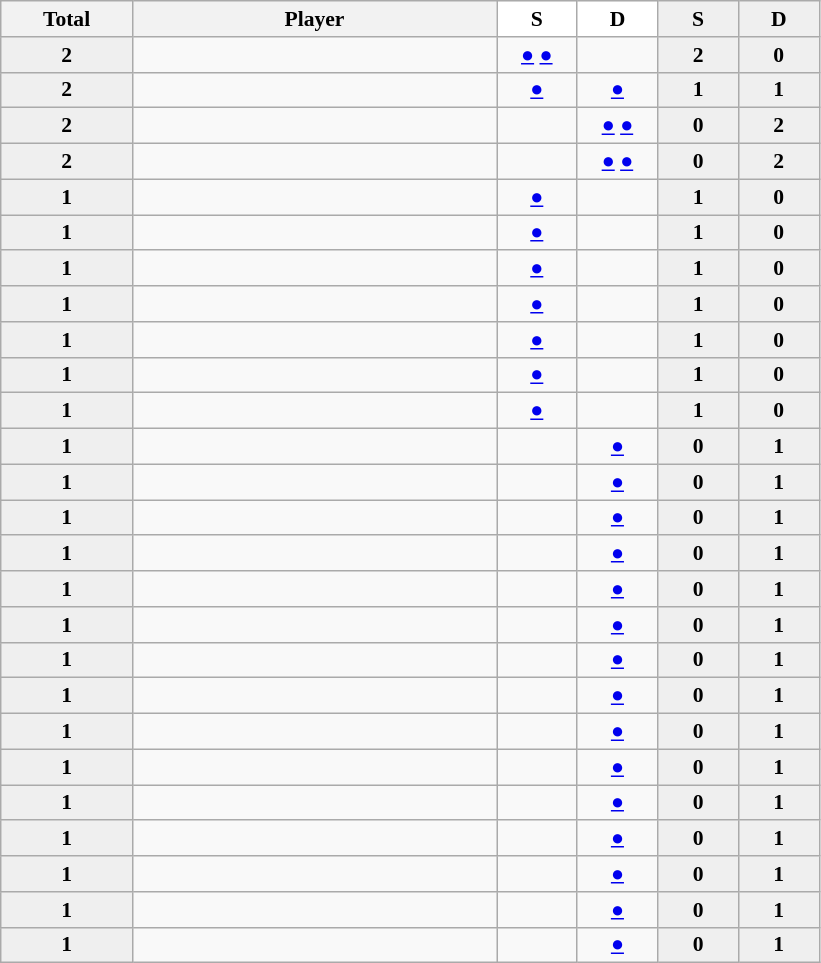<table class="sortable wikitable" style="font-size:90%;">
<tr>
<th width=81>Total</th>
<th width=236>Player</th>
<th width=47 style="background:#FFFFFF"> S </th>
<th width=47 style="background:#FFFFFF"> D </th>
<th width=47 style="background:#efefef"> S </th>
<th width=47 style="background:#efefef"> D </th>
</tr>
<tr align=center>
<td bgcolor=#efefef><strong>2</strong></td>
<td align=left></td>
<td><a href='#'>●</a> <a href='#'>●</a></td>
<td></td>
<td bgcolor=#efefef><strong>2</strong></td>
<td bgcolor=#efefef><strong>0</strong></td>
</tr>
<tr align=center>
<td bgcolor=#efefef><strong>2</strong></td>
<td align=left></td>
<td><a href='#'>●</a></td>
<td><a href='#'>●</a></td>
<td bgcolor=#efefef><strong>1</strong></td>
<td bgcolor=#efefef><strong>1</strong></td>
</tr>
<tr align=center>
<td bgcolor=#efefef><strong>2</strong></td>
<td align=left></td>
<td></td>
<td><a href='#'>●</a> <a href='#'>●</a></td>
<td bgcolor=#efefef><strong>0</strong></td>
<td bgcolor=#efefef><strong>2</strong></td>
</tr>
<tr align=center>
<td bgcolor=#efefef><strong>2</strong></td>
<td align=left></td>
<td></td>
<td><a href='#'>●</a> <a href='#'>●</a></td>
<td bgcolor=#efefef><strong>0</strong></td>
<td bgcolor=#efefef><strong>2</strong></td>
</tr>
<tr align=center>
<td bgcolor=#efefef><strong>1</strong></td>
<td align=left></td>
<td><a href='#'>●</a></td>
<td></td>
<td bgcolor=#efefef><strong>1</strong></td>
<td bgcolor=#efefef><strong>0</strong></td>
</tr>
<tr align=center>
<td bgcolor=#efefef><strong>1</strong></td>
<td align=left></td>
<td><a href='#'>●</a></td>
<td></td>
<td bgcolor=#efefef><strong>1</strong></td>
<td bgcolor=#efefef><strong>0</strong></td>
</tr>
<tr align=center>
<td bgcolor=#efefef><strong>1</strong></td>
<td align=left></td>
<td><a href='#'>●</a></td>
<td></td>
<td bgcolor=#efefef><strong>1</strong></td>
<td bgcolor=#efefef><strong>0</strong></td>
</tr>
<tr align=center>
<td bgcolor=#efefef><strong>1</strong></td>
<td align=left></td>
<td><a href='#'>●</a></td>
<td></td>
<td bgcolor=#efefef><strong>1</strong></td>
<td bgcolor=#efefef><strong>0</strong></td>
</tr>
<tr align=center>
<td bgcolor=#efefef><strong>1</strong></td>
<td align=left></td>
<td><a href='#'>●</a></td>
<td></td>
<td bgcolor=#efefef><strong>1</strong></td>
<td bgcolor=#efefef><strong>0</strong></td>
</tr>
<tr align=center>
<td bgcolor=#efefef><strong>1</strong></td>
<td align=left></td>
<td><a href='#'>●</a></td>
<td></td>
<td bgcolor=#efefef><strong>1</strong></td>
<td bgcolor=#efefef><strong>0</strong></td>
</tr>
<tr align=center>
<td bgcolor=#efefef><strong>1</strong></td>
<td align=left></td>
<td><a href='#'>●</a></td>
<td></td>
<td bgcolor=#efefef><strong>1</strong></td>
<td bgcolor=#efefef><strong>0</strong></td>
</tr>
<tr align=center>
<td bgcolor=#efefef><strong>1</strong></td>
<td align=left></td>
<td></td>
<td><a href='#'>●</a></td>
<td bgcolor=#efefef><strong>0</strong></td>
<td bgcolor=#efefef><strong>1</strong></td>
</tr>
<tr align=center>
<td bgcolor=#efefef><strong>1</strong></td>
<td align=left></td>
<td></td>
<td><a href='#'>●</a></td>
<td bgcolor=#efefef><strong>0</strong></td>
<td bgcolor=#efefef><strong>1</strong></td>
</tr>
<tr align=center>
<td bgcolor=#efefef><strong>1</strong></td>
<td align=left></td>
<td></td>
<td><a href='#'>●</a></td>
<td bgcolor=#efefef><strong>0</strong></td>
<td bgcolor=#efefef><strong>1</strong></td>
</tr>
<tr align=center>
<td bgcolor=#efefef><strong>1</strong></td>
<td align=left></td>
<td></td>
<td><a href='#'>●</a></td>
<td bgcolor=#efefef><strong>0</strong></td>
<td bgcolor=#efefef><strong>1</strong></td>
</tr>
<tr align=center>
<td bgcolor=#efefef><strong>1</strong></td>
<td align=left></td>
<td></td>
<td><a href='#'>●</a></td>
<td bgcolor=#efefef><strong>0</strong></td>
<td bgcolor=#efefef><strong>1</strong></td>
</tr>
<tr align=center>
<td bgcolor=#efefef><strong>1</strong></td>
<td align=left></td>
<td></td>
<td><a href='#'>●</a></td>
<td bgcolor=#efefef><strong>0</strong></td>
<td bgcolor=#efefef><strong>1</strong></td>
</tr>
<tr align=center>
<td bgcolor=#efefef><strong>1</strong></td>
<td align=left></td>
<td></td>
<td><a href='#'>●</a></td>
<td bgcolor=#efefef><strong>0</strong></td>
<td bgcolor=#efefef><strong>1</strong></td>
</tr>
<tr align=center>
<td bgcolor=#efefef><strong>1</strong></td>
<td align=left></td>
<td></td>
<td><a href='#'>●</a></td>
<td bgcolor=#efefef><strong>0</strong></td>
<td bgcolor=#efefef><strong>1</strong></td>
</tr>
<tr align=center>
<td bgcolor=#efefef><strong>1</strong></td>
<td align=left></td>
<td></td>
<td><a href='#'>●</a></td>
<td bgcolor=#efefef><strong>0</strong></td>
<td bgcolor=#efefef><strong>1</strong></td>
</tr>
<tr align=center>
<td bgcolor=#efefef><strong>1</strong></td>
<td align=left></td>
<td></td>
<td><a href='#'>●</a></td>
<td bgcolor=#efefef><strong>0</strong></td>
<td bgcolor=#efefef><strong>1</strong></td>
</tr>
<tr align=center>
<td bgcolor=#efefef><strong>1</strong></td>
<td align=left></td>
<td></td>
<td><a href='#'>●</a></td>
<td bgcolor=#efefef><strong>0</strong></td>
<td bgcolor=#efefef><strong>1</strong></td>
</tr>
<tr align=center>
<td bgcolor=#efefef><strong>1</strong></td>
<td align=left></td>
<td></td>
<td><a href='#'>●</a></td>
<td bgcolor=#efefef><strong>0</strong></td>
<td bgcolor=#efefef><strong>1</strong></td>
</tr>
<tr align=center>
<td bgcolor=#efefef><strong>1</strong></td>
<td align=left></td>
<td></td>
<td><a href='#'>●</a></td>
<td bgcolor=#efefef><strong>0</strong></td>
<td bgcolor=#efefef><strong>1</strong></td>
</tr>
<tr align=center>
<td bgcolor=#efefef><strong>1</strong></td>
<td align=left></td>
<td></td>
<td><a href='#'>●</a></td>
<td bgcolor=#efefef><strong>0</strong></td>
<td bgcolor=#efefef><strong>1</strong></td>
</tr>
<tr align=center>
<td bgcolor=#efefef><strong>1</strong></td>
<td align=left></td>
<td></td>
<td><a href='#'>●</a></td>
<td bgcolor=#efefef><strong>0</strong></td>
<td bgcolor=#efefef><strong>1</strong></td>
</tr>
</table>
